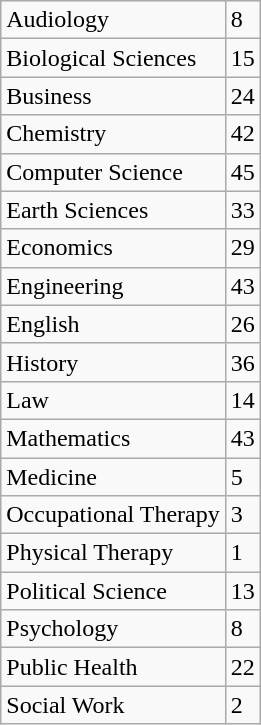<table class="wikitable floatright sortable collapsible" ; text-align:right; font-size:80%;">
<tr>
<td>Audiology</td>
<td>8</td>
</tr>
<tr>
<td>Biological Sciences</td>
<td>15</td>
</tr>
<tr>
<td>Business</td>
<td>24</td>
</tr>
<tr>
<td>Chemistry</td>
<td>42</td>
</tr>
<tr>
<td>Computer Science</td>
<td>45</td>
</tr>
<tr>
<td>Earth Sciences</td>
<td>33</td>
</tr>
<tr>
<td>Economics</td>
<td>29</td>
</tr>
<tr>
<td>Engineering</td>
<td>43</td>
</tr>
<tr>
<td>English</td>
<td>26</td>
</tr>
<tr>
<td>History</td>
<td>36</td>
</tr>
<tr>
<td>Law</td>
<td>14</td>
</tr>
<tr>
<td>Mathematics</td>
<td>43</td>
</tr>
<tr>
<td>Medicine</td>
<td>5</td>
</tr>
<tr>
<td>Occupational Therapy</td>
<td>3</td>
</tr>
<tr>
<td>Physical Therapy</td>
<td>1</td>
</tr>
<tr>
<td>Political Science</td>
<td>13</td>
</tr>
<tr>
<td>Psychology</td>
<td>8</td>
</tr>
<tr>
<td>Public Health</td>
<td>22</td>
</tr>
<tr>
<td>Social Work</td>
<td>2</td>
</tr>
</table>
